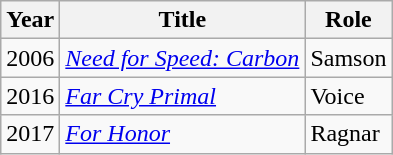<table class="wikitable">
<tr>
<th>Year</th>
<th>Title</th>
<th>Role</th>
</tr>
<tr>
<td>2006</td>
<td><em><a href='#'>Need for Speed: Carbon</a></em></td>
<td>Samson</td>
</tr>
<tr>
<td>2016</td>
<td><em><a href='#'>Far Cry Primal</a></em></td>
<td>Voice</td>
</tr>
<tr>
<td>2017</td>
<td><em><a href='#'>For Honor</a></em></td>
<td>Ragnar</td>
</tr>
</table>
